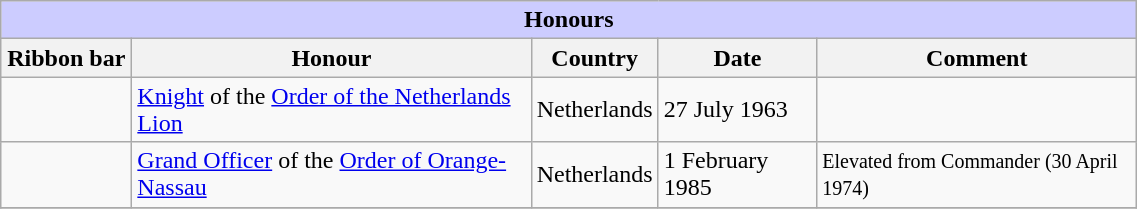<table class="wikitable" style="width:60%;">
<tr style="background:#ccf; text-align:center;">
<td colspan=5><strong>Honours</strong></td>
</tr>
<tr>
<th style="width:80px;">Ribbon bar</th>
<th>Honour</th>
<th>Country</th>
<th>Date</th>
<th>Comment</th>
</tr>
<tr>
<td></td>
<td><a href='#'>Knight</a> of the <a href='#'>Order of the Netherlands Lion</a></td>
<td>Netherlands</td>
<td>27 July 1963</td>
<td></td>
</tr>
<tr>
<td></td>
<td><a href='#'>Grand Officer</a> of the <a href='#'>Order of Orange-Nassau</a></td>
<td>Netherlands</td>
<td>1 February 1985</td>
<td><small>Elevated from Commander (30 April 1974)</small></td>
</tr>
<tr>
</tr>
</table>
